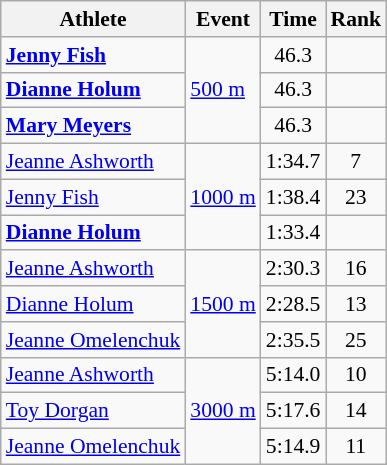<table class=wikitable style="font-size:90%; text-align:center">
<tr>
<th>Athlete</th>
<th>Event</th>
<th>Time</th>
<th>Rank</th>
</tr>
<tr>
<td align=left><strong><a href='#'>Jenny Fish</a></strong></td>
<td align=left rowspan=3><a href='#'>500 m</a></td>
<td>46.3</td>
<td></td>
</tr>
<tr>
<td align=left><strong><a href='#'>Dianne Holum</a></strong></td>
<td>46.3</td>
<td></td>
</tr>
<tr>
<td align=left><strong><a href='#'>Mary Meyers</a></strong></td>
<td>46.3</td>
<td></td>
</tr>
<tr>
<td align=left><a href='#'>Jeanne Ashworth</a></td>
<td align=left rowspan=3><a href='#'>1000 m</a></td>
<td>1:34.7</td>
<td>7</td>
</tr>
<tr>
<td align=left><a href='#'>Jenny Fish</a></td>
<td>1:38.4</td>
<td>23</td>
</tr>
<tr>
<td align=left><strong><a href='#'>Dianne Holum</a></strong></td>
<td>1:33.4</td>
<td></td>
</tr>
<tr>
<td align=left><a href='#'>Jeanne Ashworth</a></td>
<td align=left rowspan=3><a href='#'>1500 m</a></td>
<td>2:30.3</td>
<td>16</td>
</tr>
<tr>
<td align=left><a href='#'>Dianne Holum</a></td>
<td>2:28.5</td>
<td>13</td>
</tr>
<tr>
<td align=left><a href='#'>Jeanne Omelenchuk</a></td>
<td>2:35.5</td>
<td>25</td>
</tr>
<tr>
<td align=left><a href='#'>Jeanne Ashworth</a></td>
<td align=left rowspan=3><a href='#'>3000 m</a></td>
<td>5:14.0</td>
<td>10</td>
</tr>
<tr>
<td align=left><a href='#'>Toy Dorgan</a></td>
<td>5:17.6</td>
<td>14</td>
</tr>
<tr>
<td align=left><a href='#'>Jeanne Omelenchuk</a></td>
<td>5:14.9</td>
<td>11</td>
</tr>
</table>
